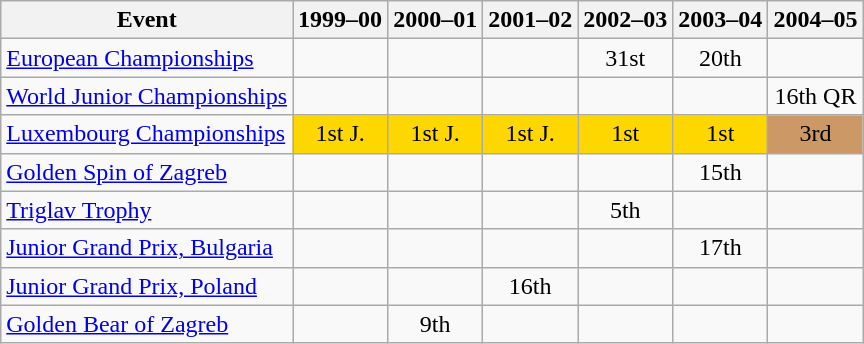<table class="wikitable">
<tr>
<th>Event</th>
<th>1999–00</th>
<th>2000–01</th>
<th>2001–02</th>
<th>2002–03</th>
<th>2003–04</th>
<th>2004–05</th>
</tr>
<tr>
<td><a href='#'>European Championships</a></td>
<td></td>
<td></td>
<td></td>
<td align="center">31st</td>
<td align="center">20th</td>
<td></td>
</tr>
<tr>
<td><a href='#'>World Junior Championships</a></td>
<td></td>
<td></td>
<td></td>
<td></td>
<td></td>
<td align="center">16th QR</td>
</tr>
<tr>
<td><a href='#'>Luxembourg Championships</a></td>
<td align="center" bgcolor="gold">1st J.</td>
<td align="center" bgcolor="gold">1st J.</td>
<td align="center" bgcolor="gold">1st J.</td>
<td align="center" bgcolor="gold">1st</td>
<td align="center" bgcolor="gold">1st</td>
<td align="center" bgcolor="#cc9966">3rd</td>
</tr>
<tr>
<td><a href='#'>Golden Spin of Zagreb</a></td>
<td></td>
<td></td>
<td></td>
<td></td>
<td align="center">15th</td>
<td></td>
</tr>
<tr>
<td><a href='#'>Triglav Trophy</a></td>
<td></td>
<td></td>
<td></td>
<td align="center">5th</td>
<td></td>
<td></td>
</tr>
<tr>
<td><a href='#'>Junior Grand Prix, Bulgaria</a></td>
<td></td>
<td></td>
<td></td>
<td></td>
<td align="center">17th</td>
<td></td>
</tr>
<tr>
<td><a href='#'>Junior Grand Prix, Poland</a></td>
<td></td>
<td></td>
<td align="center">16th</td>
<td></td>
<td></td>
<td></td>
</tr>
<tr>
<td><a href='#'>Golden Bear of Zagreb</a></td>
<td></td>
<td align="center">9th</td>
<td></td>
<td></td>
<td></td>
<td></td>
</tr>
</table>
